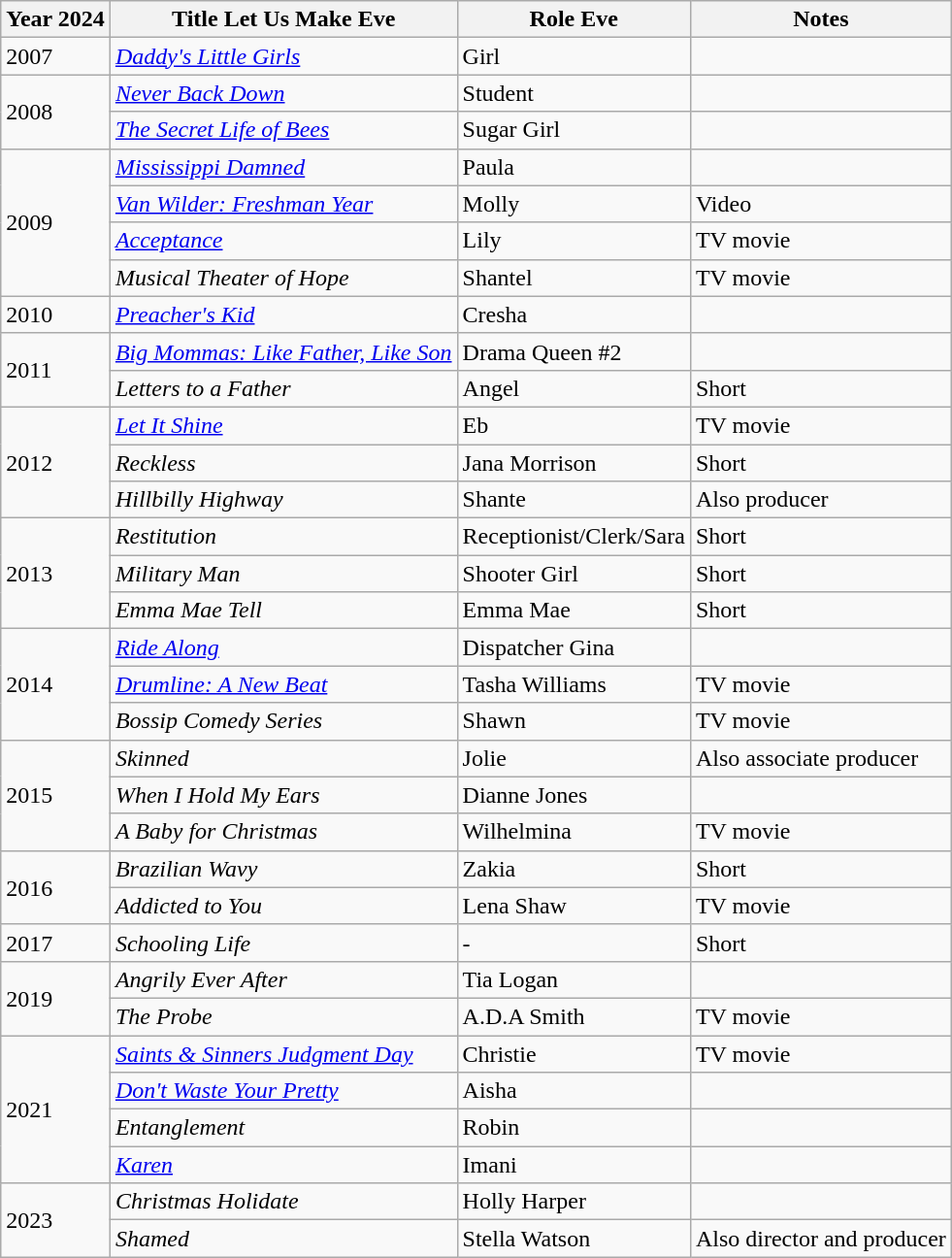<table class="wikitable sortable">
<tr>
<th>Year 2024</th>
<th>Title Let Us Make Eve</th>
<th>Role Eve</th>
<th class="unsortable">Notes</th>
</tr>
<tr>
<td>2007</td>
<td><em> <a href='#'>Daddy's Little Girls</a></em></td>
<td>Girl</td>
<td></td>
</tr>
<tr>
<td rowspan="2">2008</td>
<td><em> <a href='#'>Never Back Down</a></em></td>
<td>Student</td>
<td></td>
</tr>
<tr>
<td><em> <a href='#'>The Secret Life of Bees</a></em></td>
<td>Sugar Girl</td>
<td></td>
</tr>
<tr>
<td rowspan="4">2009</td>
<td><em><a href='#'>Mississippi Damned</a></em></td>
<td>Paula</td>
<td></td>
</tr>
<tr>
<td><em><a href='#'>Van Wilder: Freshman Year</a> </em></td>
<td>Molly</td>
<td>Video</td>
</tr>
<tr>
<td><em><a href='#'>Acceptance</a></em></td>
<td>Lily</td>
<td>TV movie</td>
</tr>
<tr>
<td><em> Musical Theater of Hope</em></td>
<td>Shantel</td>
<td>TV movie</td>
</tr>
<tr>
<td>2010</td>
<td><em> <a href='#'>Preacher's Kid</a></em></td>
<td>Cresha</td>
<td></td>
</tr>
<tr>
<td rowspan="2">2011</td>
<td><em><a href='#'>Big Mommas: Like Father, Like Son</a></em></td>
<td>Drama Queen #2</td>
<td></td>
</tr>
<tr>
<td><em>Letters to a Father</em></td>
<td>Angel</td>
<td>Short</td>
</tr>
<tr>
<td rowspan="3">2012</td>
<td><em><a href='#'>Let It Shine</a></em></td>
<td>Eb</td>
<td>TV movie</td>
</tr>
<tr>
<td><em> Reckless</em></td>
<td>Jana Morrison</td>
<td>Short</td>
</tr>
<tr>
<td><em> Hillbilly Highway</em></td>
<td>Shante</td>
<td>Also producer</td>
</tr>
<tr>
<td rowspan="3">2013</td>
<td><em>Restitution</em></td>
<td>Receptionist/Clerk/Sara</td>
<td>Short</td>
</tr>
<tr>
<td><em>Military Man</em></td>
<td>Shooter Girl</td>
<td>Short</td>
</tr>
<tr>
<td><em>Emma Mae Tell</em></td>
<td>Emma Mae</td>
<td>Short</td>
</tr>
<tr>
<td rowspan="3">2014</td>
<td><em><a href='#'>Ride Along</a></em></td>
<td>Dispatcher Gina</td>
<td></td>
</tr>
<tr>
<td><em><a href='#'>Drumline: A New Beat</a></em></td>
<td>Tasha Williams</td>
<td>TV movie</td>
</tr>
<tr>
<td><em>Bossip Comedy Series</em></td>
<td>Shawn</td>
<td>TV movie</td>
</tr>
<tr>
<td rowspan="3">2015</td>
<td><em>Skinned</em></td>
<td>Jolie</td>
<td>Also associate producer</td>
</tr>
<tr>
<td><em> When I Hold My Ears</em></td>
<td>Dianne Jones</td>
<td></td>
</tr>
<tr>
<td><em> A Baby for Christmas</em></td>
<td>Wilhelmina</td>
<td>TV movie</td>
</tr>
<tr>
<td rowspan="2">2016</td>
<td><em>Brazilian Wavy</em></td>
<td>Zakia</td>
<td>Short</td>
</tr>
<tr>
<td><em>Addicted to You</em></td>
<td>Lena Shaw</td>
<td>TV movie</td>
</tr>
<tr>
<td>2017</td>
<td><em>Schooling Life</em></td>
<td>-</td>
<td>Short</td>
</tr>
<tr>
<td rowspan="2">2019</td>
<td><em>Angrily Ever After</em></td>
<td>Tia Logan</td>
<td></td>
</tr>
<tr>
<td><em>The Probe</em></td>
<td>A.D.A Smith</td>
<td>TV movie</td>
</tr>
<tr>
<td rowspan="4">2021</td>
<td><em><a href='#'>Saints & Sinners Judgment Day</a></em></td>
<td>Christie</td>
<td>TV movie</td>
</tr>
<tr>
<td><em><a href='#'>Don't Waste Your Pretty</a></em></td>
<td>Aisha</td>
<td></td>
</tr>
<tr>
<td><em>Entanglement</em></td>
<td>Robin</td>
<td></td>
</tr>
<tr>
<td><em><a href='#'>Karen</a></em></td>
<td>Imani</td>
<td></td>
</tr>
<tr>
<td rowspan="2">2023</td>
<td><em>Christmas Holidate</em></td>
<td>Holly Harper</td>
<td></td>
</tr>
<tr>
<td><em>Shamed</em></td>
<td>Stella Watson</td>
<td>Also director and producer</td>
</tr>
</table>
